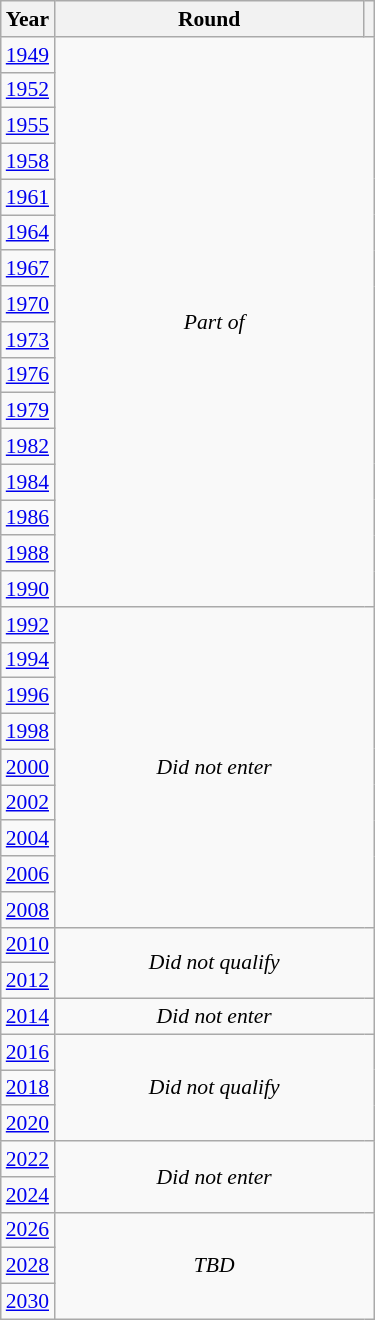<table class="wikitable" style="text-align: center; font-size:90%">
<tr>
<th>Year</th>
<th style="width:200px">Round</th>
<th></th>
</tr>
<tr>
<td><a href='#'>1949</a></td>
<td colspan="2" rowspan="16"><em>Part of </em></td>
</tr>
<tr>
<td><a href='#'>1952</a></td>
</tr>
<tr>
<td><a href='#'>1955</a></td>
</tr>
<tr>
<td><a href='#'>1958</a></td>
</tr>
<tr>
<td><a href='#'>1961</a></td>
</tr>
<tr>
<td><a href='#'>1964</a></td>
</tr>
<tr>
<td><a href='#'>1967</a></td>
</tr>
<tr>
<td><a href='#'>1970</a></td>
</tr>
<tr>
<td><a href='#'>1973</a></td>
</tr>
<tr>
<td><a href='#'>1976</a></td>
</tr>
<tr>
<td><a href='#'>1979</a></td>
</tr>
<tr>
<td><a href='#'>1982</a></td>
</tr>
<tr>
<td><a href='#'>1984</a></td>
</tr>
<tr>
<td><a href='#'>1986</a></td>
</tr>
<tr>
<td><a href='#'>1988</a></td>
</tr>
<tr>
<td><a href='#'>1990</a></td>
</tr>
<tr>
<td><a href='#'>1992</a></td>
<td colspan="2" rowspan="9"><em>Did not enter</em></td>
</tr>
<tr>
<td><a href='#'>1994</a></td>
</tr>
<tr>
<td><a href='#'>1996</a></td>
</tr>
<tr>
<td><a href='#'>1998</a></td>
</tr>
<tr>
<td><a href='#'>2000</a></td>
</tr>
<tr>
<td><a href='#'>2002</a></td>
</tr>
<tr>
<td><a href='#'>2004</a></td>
</tr>
<tr>
<td><a href='#'>2006</a></td>
</tr>
<tr>
<td><a href='#'>2008</a></td>
</tr>
<tr>
<td><a href='#'>2010</a></td>
<td colspan="2" rowspan="2"><em>Did not qualify</em></td>
</tr>
<tr>
<td><a href='#'>2012</a></td>
</tr>
<tr>
<td><a href='#'>2014</a></td>
<td colspan="2"><em>Did not enter</em></td>
</tr>
<tr>
<td><a href='#'>2016</a></td>
<td colspan="2" rowspan="3"><em>Did not qualify</em></td>
</tr>
<tr>
<td><a href='#'>2018</a></td>
</tr>
<tr>
<td><a href='#'>2020</a></td>
</tr>
<tr>
<td><a href='#'>2022</a></td>
<td colspan="2" rowspan="2"><em>Did not enter</em></td>
</tr>
<tr>
<td><a href='#'>2024</a></td>
</tr>
<tr>
<td><a href='#'>2026</a></td>
<td colspan="2" rowspan="3"><em>TBD</em></td>
</tr>
<tr>
<td><a href='#'>2028</a></td>
</tr>
<tr>
<td><a href='#'>2030</a></td>
</tr>
</table>
